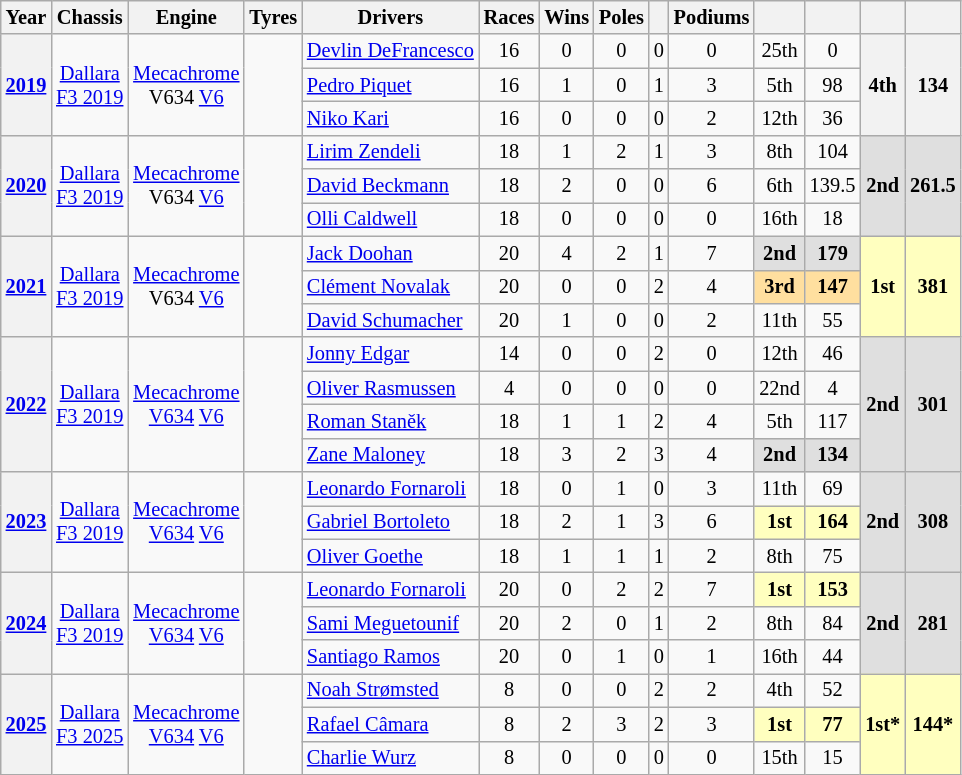<table class="wikitable" style="text-align:center; font-size:85%">
<tr>
<th>Year</th>
<th>Chassis</th>
<th>Engine</th>
<th>Tyres</th>
<th>Drivers</th>
<th>Races</th>
<th>Wins</th>
<th>Poles</th>
<th></th>
<th>Podiums</th>
<th></th>
<th></th>
<th></th>
<th></th>
</tr>
<tr>
<th rowspan=3><a href='#'>2019</a></th>
<td rowspan=3><a href='#'>Dallara</a><br><a href='#'>F3 2019</a></td>
<td rowspan=3><a href='#'>Mecachrome</a><br>V634 <a href='#'>V6</a></td>
<td rowspan=3></td>
<td align=left> <a href='#'>Devlin DeFrancesco</a></td>
<td>16</td>
<td>0</td>
<td>0</td>
<td>0</td>
<td>0</td>
<td>25th</td>
<td>0</td>
<th rowspan=3>4th</th>
<th rowspan=3>134</th>
</tr>
<tr>
<td align=left> <a href='#'>Pedro Piquet</a></td>
<td>16</td>
<td>1</td>
<td>0</td>
<td>1</td>
<td>3</td>
<td>5th</td>
<td>98</td>
</tr>
<tr>
<td align=left> <a href='#'>Niko Kari</a></td>
<td>16</td>
<td>0</td>
<td>0</td>
<td>0</td>
<td>2</td>
<td>12th</td>
<td>36</td>
</tr>
<tr>
<th rowspan=3><a href='#'>2020</a></th>
<td rowspan=3><a href='#'>Dallara</a><br><a href='#'>F3 2019</a></td>
<td rowspan=3><a href='#'>Mecachrome</a><br>V634 <a href='#'>V6</a></td>
<td rowspan=3></td>
<td align=left> <a href='#'>Lirim Zendeli</a></td>
<td>18</td>
<td>1</td>
<td>2</td>
<td>1</td>
<td>3</td>
<td>8th</td>
<td>104</td>
<th rowspan=3 style="background:#DFDFDF;">2nd</th>
<th rowspan=3 style="background:#DFDFDF;">261.5</th>
</tr>
<tr>
<td align=left> <a href='#'>David Beckmann</a></td>
<td>18</td>
<td>2</td>
<td>0</td>
<td>0</td>
<td>6</td>
<td>6th</td>
<td>139.5</td>
</tr>
<tr>
<td align=left> <a href='#'>Olli Caldwell</a></td>
<td>18</td>
<td>0</td>
<td>0</td>
<td>0</td>
<td>0</td>
<td>16th</td>
<td>18</td>
</tr>
<tr>
<th rowspan="3"><a href='#'>2021</a></th>
<td rowspan=3><a href='#'>Dallara</a><br><a href='#'>F3 2019</a></td>
<td rowspan=3><a href='#'>Mecachrome</a><br>V634 <a href='#'>V6</a></td>
<td rowspan=3></td>
<td align=left> <a href='#'>Jack Doohan</a></td>
<td>20</td>
<td>4</td>
<td>2</td>
<td>1</td>
<td>7</td>
<td style="background:#DFDFDF;"><strong>2nd</strong></td>
<td style="background:#DFDFDF;"><strong>179</strong></td>
<th rowspan="3" style="background:#FFFFBF;">1st</th>
<th rowspan="3" style="background:#FFFFBF;">381</th>
</tr>
<tr>
<td align=left> <a href='#'>Clément Novalak</a></td>
<td>20</td>
<td>0</td>
<td>0</td>
<td>2</td>
<td>4</td>
<td style="background:#FFDF9F;"><strong>3rd</strong></td>
<td style="background:#FFDF9F;"><strong>147</strong></td>
</tr>
<tr>
<td align=left> <a href='#'>David Schumacher</a></td>
<td>20</td>
<td>1</td>
<td>0</td>
<td>0</td>
<td>2</td>
<td>11th</td>
<td>55</td>
</tr>
<tr>
<th rowspan=4><a href='#'>2022</a></th>
<td rowspan=4><a href='#'>Dallara</a><br><a href='#'>F3 2019</a></td>
<td rowspan=4><a href='#'>Mecachrome</a><br><a href='#'>V634</a> <a href='#'>V6</a></td>
<td rowspan=4></td>
<td align=left> <a href='#'>Jonny Edgar</a></td>
<td>14</td>
<td>0</td>
<td>0</td>
<td>2</td>
<td>0</td>
<td>12th</td>
<td>46</td>
<th rowspan="4" style="background:#DFDFDF;">2nd</th>
<th rowspan="4" style="background:#DFDFDF;">301</th>
</tr>
<tr>
<td align=left> <a href='#'>Oliver Rasmussen</a></td>
<td>4</td>
<td>0</td>
<td>0</td>
<td>0</td>
<td>0</td>
<td>22nd</td>
<td>4</td>
</tr>
<tr>
<td align=left> <a href='#'>Roman Staněk</a></td>
<td>18</td>
<td>1</td>
<td>1</td>
<td>2</td>
<td>4</td>
<td style="background:#;">5th</td>
<td style="background:#;">117</td>
</tr>
<tr>
<td align=left> <a href='#'>Zane Maloney</a></td>
<td>18</td>
<td>3</td>
<td>2</td>
<td>3</td>
<td>4</td>
<td style="background:#DFDFDF;"><strong>2nd</strong></td>
<td style="background:#DFDFDF;"><strong>134</strong></td>
</tr>
<tr>
<th rowspan=3><a href='#'>2023</a></th>
<td rowspan=3><a href='#'>Dallara</a><br><a href='#'>F3 2019</a></td>
<td rowspan=3><a href='#'>Mecachrome</a><br><a href='#'>V634</a> <a href='#'>V6</a></td>
<td rowspan=3></td>
<td align=left> <a href='#'>Leonardo Fornaroli</a></td>
<td>18</td>
<td>0</td>
<td>1</td>
<td>0</td>
<td>3</td>
<td style="background:#;">11th</td>
<td style="background:#;">69</td>
<th rowspan=3 style="background:#DFDFDF;">2nd</th>
<th rowspan=3 style="background:#DFDFDF;">308</th>
</tr>
<tr>
<td align=left> <a href='#'>Gabriel Bortoleto</a></td>
<td>18</td>
<td>2</td>
<td>1</td>
<td>3</td>
<td>6</td>
<td style="background:#FFFFBF;"><strong>1st</strong></td>
<td style="background:#FFFFBF;"><strong>164</strong></td>
</tr>
<tr>
<td align=left> <a href='#'>Oliver Goethe</a></td>
<td>18</td>
<td>1</td>
<td>1</td>
<td>1</td>
<td>2</td>
<td style="background:#;">8th</td>
<td style="background:#;">75</td>
</tr>
<tr>
<th rowspan=3><a href='#'>2024</a></th>
<td rowspan=3><a href='#'>Dallara</a><br><a href='#'>F3 2019</a></td>
<td rowspan=3><a href='#'>Mecachrome</a><br><a href='#'>V634</a> <a href='#'>V6</a></td>
<td rowspan=3></td>
<td align=left> <a href='#'>Leonardo Fornaroli</a></td>
<td>20</td>
<td>0</td>
<td>2</td>
<td>2</td>
<td>7</td>
<td style="background:#FFFFBF;"><strong>1st</strong></td>
<td style="background:#FFFFBF;"><strong>153</strong></td>
<th rowspan=3 style="background:#DFDFDF;">2nd</th>
<th rowspan=3 style="background:#DFDFDF;">281</th>
</tr>
<tr>
<td align=left> <a href='#'>Sami Meguetounif</a></td>
<td>20</td>
<td>2</td>
<td>0</td>
<td>1</td>
<td>2</td>
<td style="background:#;">8th</td>
<td style="background:#;">84</td>
</tr>
<tr>
<td align=left> <a href='#'>Santiago Ramos</a></td>
<td>20</td>
<td>0</td>
<td>1</td>
<td>0</td>
<td>1</td>
<td style="background:#;">16th</td>
<td style="background:#;">44</td>
</tr>
<tr>
<th rowspan=3><a href='#'>2025</a></th>
<td rowspan=3><a href='#'>Dallara</a><br><a href='#'>F3 2025</a></td>
<td rowspan=3><a href='#'>Mecachrome</a><br><a href='#'>V634</a> <a href='#'>V6</a></td>
<td rowspan=3></td>
<td align=left> <a href='#'>Noah Strømsted</a></td>
<td>8</td>
<td>0</td>
<td>0</td>
<td>2</td>
<td>2</td>
<td style="background:#;">4th</td>
<td style="background:#;">52</td>
<th rowspan=3 style="background:#FFFFBF;">1st*</th>
<th rowspan=3 style="background:#FFFFBF;">144*</th>
</tr>
<tr>
<td align=left> <a href='#'>Rafael Câmara</a></td>
<td>8</td>
<td>2</td>
<td>3</td>
<td>2</td>
<td>3</td>
<td style="background:#FFFFBF;"><strong>1st</strong></td>
<td style="background:#FFFFBF;"><strong>77</strong></td>
</tr>
<tr>
<td align=left> <a href='#'>Charlie Wurz</a></td>
<td>8</td>
<td>0</td>
<td>0</td>
<td>0</td>
<td>0</td>
<td style="background:#;">15th</td>
<td style="background:#;">15</td>
</tr>
</table>
